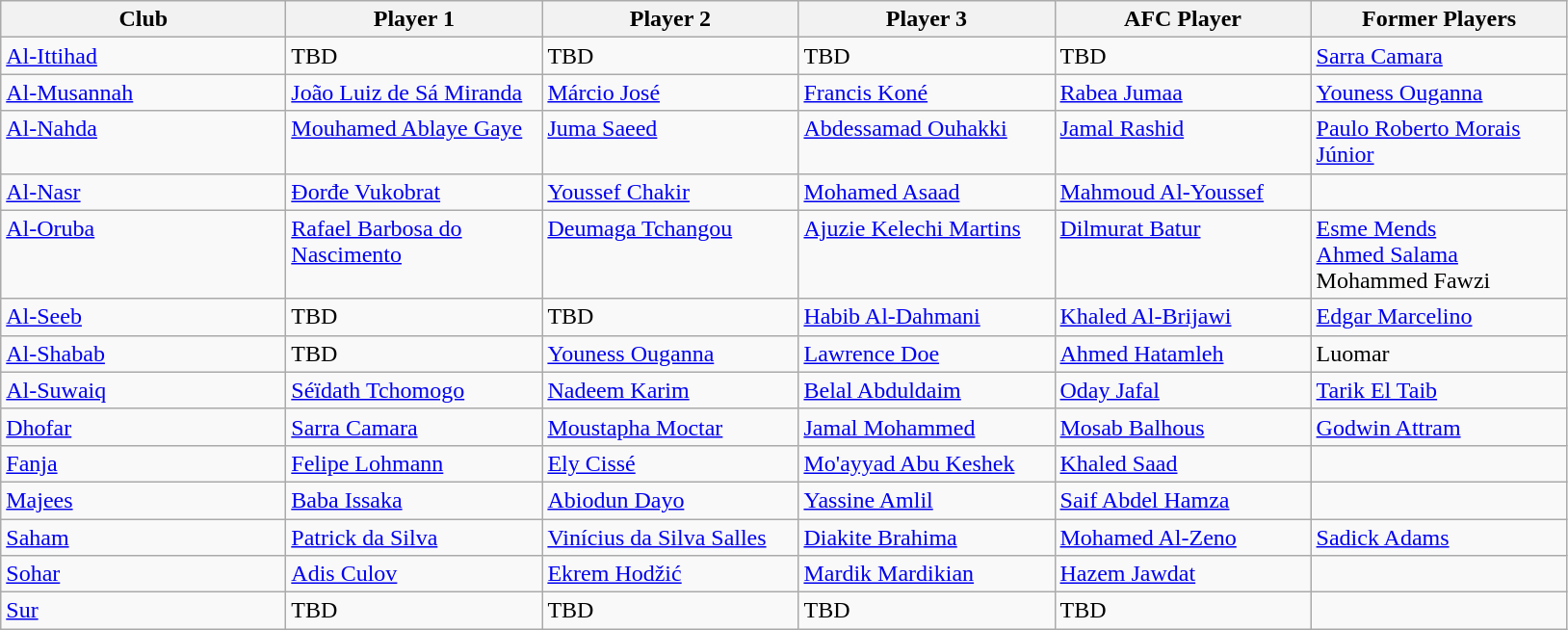<table class="wikitable" border="1">
<tr>
<th width="190">Club</th>
<th width="170">Player 1</th>
<th width="170">Player 2</th>
<th width="170">Player 3</th>
<th width="170">AFC Player</th>
<th width="170">Former Players</th>
</tr>
<tr style="vertical-align:top;">
<td><a href='#'>Al-Ittihad</a></td>
<td>TBD</td>
<td>TBD</td>
<td>TBD</td>
<td>TBD</td>
<td> <a href='#'>Sarra Camara</a></td>
</tr>
<tr style="vertical-align:top;">
<td><a href='#'>Al-Musannah</a></td>
<td> <a href='#'>João Luiz de Sá Miranda</a></td>
<td> <a href='#'>Márcio José</a></td>
<td> <a href='#'>Francis Koné</a></td>
<td> <a href='#'>Rabea Jumaa</a></td>
<td> <a href='#'>Youness Ouganna</a></td>
</tr>
<tr style="vertical-align:top;">
<td><a href='#'>Al-Nahda</a></td>
<td> <a href='#'>Mouhamed Ablaye Gaye</a></td>
<td> <a href='#'>Juma Saeed</a></td>
<td> <a href='#'>Abdessamad Ouhakki</a></td>
<td> <a href='#'>Jamal Rashid</a></td>
<td> <a href='#'>Paulo Roberto Morais Júnior</a></td>
</tr>
<tr style="vertical-align:top;">
<td><a href='#'>Al-Nasr</a></td>
<td> <a href='#'>Đorđe Vukobrat</a></td>
<td> <a href='#'>Youssef Chakir</a></td>
<td> <a href='#'>Mohamed Asaad</a></td>
<td> <a href='#'>Mahmoud Al-Youssef</a></td>
<td></td>
</tr>
<tr style="vertical-align:top;">
<td><a href='#'>Al-Oruba</a></td>
<td> <a href='#'>Rafael Barbosa do Nascimento</a></td>
<td> <a href='#'>Deumaga Tchangou</a></td>
<td> <a href='#'>Ajuzie Kelechi Martins</a></td>
<td> <a href='#'>Dilmurat Batur</a></td>
<td> <a href='#'>Esme Mends</a><br> <a href='#'>Ahmed Salama</a><br> Mohammed Fawzi</td>
</tr>
<tr style="vertical-align:top;">
<td><a href='#'>Al-Seeb</a></td>
<td>TBD</td>
<td>TBD</td>
<td> <a href='#'>Habib Al-Dahmani</a></td>
<td> <a href='#'>Khaled Al-Brijawi</a></td>
<td> <a href='#'>Edgar Marcelino</a></td>
</tr>
<tr style="vertical-align:top;">
<td><a href='#'>Al-Shabab</a></td>
<td>TBD</td>
<td> <a href='#'>Youness Ouganna</a></td>
<td> <a href='#'>Lawrence Doe</a></td>
<td> <a href='#'>Ahmed Hatamleh</a></td>
<td> Luomar</td>
</tr>
<tr style="vertical-align:top;">
<td><a href='#'>Al-Suwaiq</a></td>
<td> <a href='#'>Séïdath Tchomogo</a></td>
<td> <a href='#'>Nadeem Karim</a></td>
<td> <a href='#'>Belal Abduldaim</a></td>
<td> <a href='#'>Oday Jafal</a></td>
<td> <a href='#'>Tarik El Taib</a></td>
</tr>
<tr style="vertical-align:top;">
<td><a href='#'>Dhofar</a></td>
<td> <a href='#'>Sarra Camara</a></td>
<td> <a href='#'>Moustapha Moctar</a></td>
<td> <a href='#'>Jamal Mohammed</a></td>
<td> <a href='#'>Mosab Balhous</a></td>
<td> <a href='#'>Godwin Attram</a></td>
</tr>
<tr style="vertical-align:top;">
<td><a href='#'>Fanja</a></td>
<td> <a href='#'>Felipe Lohmann</a></td>
<td> <a href='#'>Ely Cissé</a></td>
<td> <a href='#'>Mo'ayyad Abu Keshek</a></td>
<td> <a href='#'>Khaled Saad</a></td>
<td></td>
</tr>
<tr style="vertical-align:top;">
<td><a href='#'>Majees</a></td>
<td> <a href='#'>Baba Issaka</a></td>
<td> <a href='#'>Abiodun Dayo</a></td>
<td> <a href='#'>Yassine Amlil</a></td>
<td> <a href='#'>Saif Abdel Hamza</a></td>
<td></td>
</tr>
<tr style="vertical-align:top;">
<td><a href='#'>Saham</a></td>
<td> <a href='#'>Patrick da Silva</a></td>
<td> <a href='#'>Vinícius da Silva Salles</a></td>
<td> <a href='#'>Diakite Brahima</a></td>
<td> <a href='#'>Mohamed Al-Zeno</a></td>
<td> <a href='#'>Sadick Adams</a></td>
</tr>
<tr style="vertical-align:top;">
<td><a href='#'>Sohar</a></td>
<td> <a href='#'>Adis Culov</a></td>
<td> <a href='#'>Ekrem Hodžić</a></td>
<td> <a href='#'>Mardik Mardikian</a></td>
<td> <a href='#'>Hazem Jawdat</a></td>
<td></td>
</tr>
<tr style="vertical-align:top;">
<td><a href='#'>Sur</a></td>
<td>TBD</td>
<td>TBD</td>
<td>TBD</td>
<td>TBD</td>
<td></td>
</tr>
</table>
